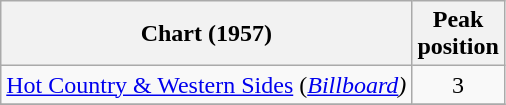<table class="wikitable sortable">
<tr>
<th align="left">Chart (1957)</th>
<th align="center">Peak<br>position</th>
</tr>
<tr>
<td align="left"><a href='#'>Hot Country & Western Sides</a> (<em><a href='#'>Billboard</a>)</em></td>
<td align="center">3</td>
</tr>
<tr>
</tr>
</table>
